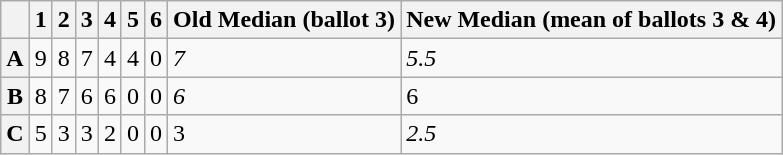<table class="wikitable sortable">
<tr>
<th></th>
<th>1</th>
<th>2</th>
<th>3</th>
<th>4</th>
<th>5</th>
<th>6</th>
<th>Old Median (ballot 3)</th>
<th>New Median (mean of ballots 3 & 4)</th>
</tr>
<tr>
<th>A</th>
<td>9</td>
<td>8</td>
<td>7</td>
<td>4</td>
<td>4</td>
<td>0</td>
<td><em>7</em></td>
<td><em>5.5</em></td>
</tr>
<tr>
<th>B</th>
<td>8</td>
<td>7</td>
<td>6</td>
<td>6</td>
<td>0</td>
<td>0</td>
<td><em>6</em></td>
<td>6</td>
</tr>
<tr>
<th>C</th>
<td>5</td>
<td>3</td>
<td>3</td>
<td>2</td>
<td>0</td>
<td>0</td>
<td>3</td>
<td><em>2.5</em></td>
</tr>
</table>
